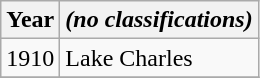<table class="wikitable">
<tr>
<th>Year</th>
<th><em>(no classifications)</em></th>
</tr>
<tr>
<td>1910</td>
<td>Lake Charles</td>
</tr>
<tr>
</tr>
</table>
